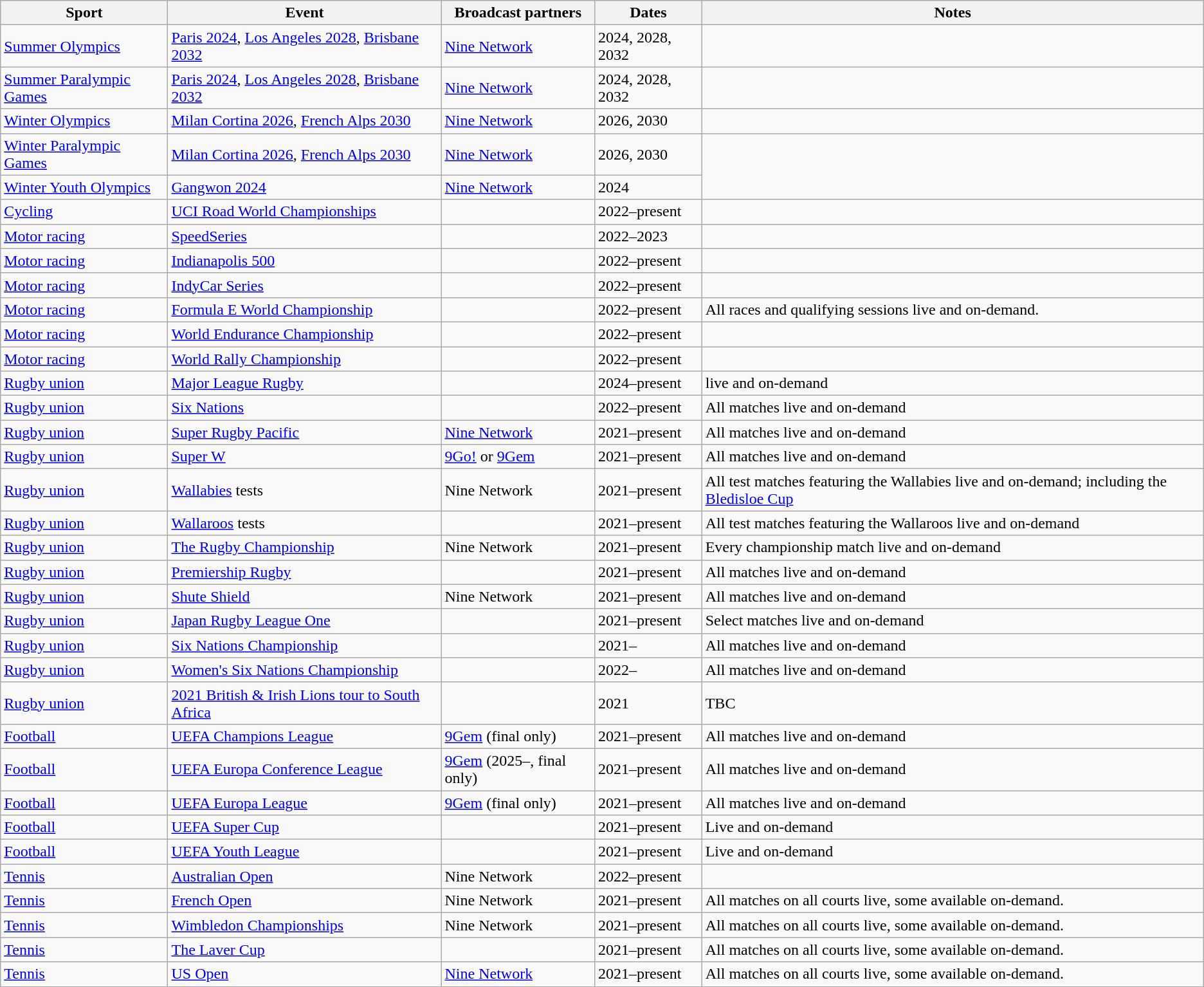<table class="wikitable">
<tr>
<th>Sport</th>
<th>Event</th>
<th>Broadcast partners</th>
<th>Dates</th>
<th>Notes</th>
</tr>
<tr>
<td><a href='#'>Summer Olympics</a></td>
<td><a href='#'>Paris 2024</a>, <a href='#'>Los Angeles 2028</a>, <a href='#'>Brisbane 2032</a></td>
<td><a href='#'>Nine Network</a></td>
<td>2024, 2028, 2032</td>
</tr>
<tr>
<td><a href='#'>Summer Paralympic Games</a></td>
<td><a href='#'>Paris 2024</a>, <a href='#'>Los Angeles 2028</a>, <a href='#'>Brisbane 2032</a></td>
<td><a href='#'>Nine Network</a></td>
<td>2024, 2028, 2032</td>
<td></td>
</tr>
<tr>
<td><a href='#'>Winter Olympics</a></td>
<td><a href='#'>Milan Cortina 2026</a>, <a href='#'>French Alps 2030</a></td>
<td><a href='#'>Nine Network</a></td>
<td>2026, 2030</td>
<td></td>
</tr>
<tr>
<td><a href='#'>Winter Paralympic Games</a></td>
<td><a href='#'>Milan Cortina 2026</a>, <a href='#'>French Alps 2030</a></td>
<td><a href='#'>Nine Network</a></td>
<td>2026, 2030</td>
</tr>
<tr>
<td><a href='#'>Winter Youth Olympics</a></td>
<td><a href='#'>Gangwon 2024</a></td>
<td><a href='#'>Nine Network</a></td>
<td>2024</td>
</tr>
<tr>
<td><a href='#'>Cycling</a></td>
<td><a href='#'>UCI Road World Championships</a></td>
<td></td>
<td>2022–present</td>
<td></td>
</tr>
<tr>
<td><a href='#'>Motor racing</a></td>
<td><a href='#'>SpeedSeries</a></td>
<td></td>
<td>2022–2023</td>
<td></td>
</tr>
<tr>
<td><a href='#'>Motor racing</a></td>
<td><a href='#'>Indianapolis 500</a></td>
<td></td>
<td>2022–present</td>
<td></td>
</tr>
<tr>
<td><a href='#'>Motor racing</a></td>
<td><a href='#'>IndyCar Series</a></td>
<td></td>
<td>2022–present</td>
<td></td>
</tr>
<tr>
<td><a href='#'>Motor racing</a></td>
<td><a href='#'>Formula E World Championship</a></td>
<td></td>
<td>2022–present</td>
<td>All races and qualifying sessions live and on-demand.</td>
</tr>
<tr>
<td><a href='#'>Motor racing</a></td>
<td><a href='#'>World Endurance Championship</a></td>
<td></td>
<td>2022–present</td>
<td></td>
</tr>
<tr>
<td><a href='#'>Motor racing</a></td>
<td><a href='#'>World Rally Championship</a></td>
<td></td>
<td>2022–present</td>
<td></td>
</tr>
<tr>
<td><a href='#'>Rugby union</a></td>
<td><a href='#'>Major League Rugby</a></td>
<td></td>
<td>2024–present</td>
<td>live and on-demand</td>
</tr>
<tr>
<td><a href='#'>Rugby union</a></td>
<td><a href='#'>Six Nations</a></td>
<td></td>
<td>2022–present</td>
<td>All matches live and on-demand</td>
</tr>
<tr>
<td><a href='#'>Rugby union</a></td>
<td><a href='#'>Super Rugby Pacific</a></td>
<td><a href='#'>Nine Network</a></td>
<td>2021–present</td>
<td>All matches live and on-demand</td>
</tr>
<tr>
<td><a href='#'>Rugby union</a></td>
<td><a href='#'>Super W</a></td>
<td><a href='#'>9Go!</a> or <a href='#'>9Gem</a></td>
<td>2021–present</td>
<td>All matches live and on-demand</td>
</tr>
<tr>
<td><a href='#'>Rugby union</a></td>
<td><a href='#'>Wallabies</a> tests</td>
<td>Nine Network</td>
<td>2021–present</td>
<td>All test matches featuring the Wallabies live and on-demand; including the <a href='#'>Bledisloe Cup</a></td>
</tr>
<tr>
<td><a href='#'>Rugby union</a></td>
<td><a href='#'>Wallaroos</a> tests</td>
<td></td>
<td>2021–present</td>
<td>All test matches featuring the Wallaroos live and on-demand</td>
</tr>
<tr>
<td><a href='#'>Rugby union</a></td>
<td><a href='#'>The Rugby Championship</a></td>
<td>Nine Network</td>
<td>2021–present</td>
<td>Every championship match live and on-demand</td>
</tr>
<tr>
<td><a href='#'>Rugby union</a></td>
<td><a href='#'>Premiership Rugby</a></td>
<td></td>
<td>2021–present</td>
<td>All matches live and on-demand</td>
</tr>
<tr>
<td><a href='#'>Rugby union</a></td>
<td><a href='#'>Shute Shield</a></td>
<td>Nine Network</td>
<td>2021–present</td>
<td>All matches live and on-demand</td>
</tr>
<tr>
<td><a href='#'>Rugby union</a></td>
<td><a href='#'>Japan Rugby League One</a></td>
<td></td>
<td>2021–present</td>
<td>Select matches live and on-demand</td>
</tr>
<tr>
<td><a href='#'>Rugby union</a></td>
<td><a href='#'>Six Nations Championship</a></td>
<td></td>
<td>2021–</td>
<td>All matches live and on-demand</td>
</tr>
<tr>
<td><a href='#'>Rugby union</a></td>
<td><a href='#'>Women's Six Nations Championship</a></td>
<td></td>
<td>2022–</td>
<td>All matches live and on-demand</td>
</tr>
<tr>
<td><a href='#'>Rugby union</a></td>
<td><a href='#'>2021 British & Irish Lions tour to South Africa</a></td>
<td></td>
<td>2021</td>
<td>TBC</td>
</tr>
<tr>
<td><a href='#'>Football</a></td>
<td><a href='#'>UEFA Champions League</a></td>
<td><a href='#'>9Gem</a> (final only)</td>
<td>2021–present</td>
<td>All matches live and on-demand</td>
</tr>
<tr>
<td><a href='#'>Football</a></td>
<td><a href='#'>UEFA Europa Conference League</a></td>
<td><a href='#'>9Gem</a> (2025–, final only)</td>
<td>2021–present</td>
<td>All matches live and on-demand</td>
</tr>
<tr>
<td><a href='#'>Football</a></td>
<td><a href='#'>UEFA Europa League</a></td>
<td><a href='#'>9Gem</a> (final only)</td>
<td>2021–present</td>
<td>All matches live and on-demand</td>
</tr>
<tr>
<td><a href='#'>Football</a></td>
<td><a href='#'>UEFA Super Cup</a></td>
<td></td>
<td>2021–present</td>
<td>Live and on-demand</td>
</tr>
<tr>
<td><a href='#'>Football</a></td>
<td><a href='#'>UEFA Youth League</a></td>
<td></td>
<td>2021–present</td>
<td>Live and on-demand</td>
</tr>
<tr>
<td><a href='#'>Tennis</a></td>
<td><a href='#'>Australian Open</a></td>
<td>Nine Network</td>
<td>2022–present</td>
<td></td>
</tr>
<tr>
<td><a href='#'>Tennis</a></td>
<td><a href='#'>French Open</a></td>
<td>Nine Network</td>
<td>2021–present</td>
<td>All matches on all courts live, some available on-demand.</td>
</tr>
<tr>
<td><a href='#'>Tennis</a></td>
<td><a href='#'>Wimbledon Championships</a></td>
<td>Nine Network</td>
<td>2021–present</td>
<td>All matches on all courts live, some available on-demand.</td>
</tr>
<tr>
<td><a href='#'>Tennis</a></td>
<td><a href='#'>The Laver Cup</a></td>
<td></td>
<td>2021–present</td>
<td>All matches on all courts live, some available on-demand.</td>
</tr>
<tr>
<td><a href='#'>Tennis</a></td>
<td><a href='#'>US Open</a></td>
<td><a href='#'>Nine Network</a></td>
<td>2021–present</td>
<td>All matches on all courts live, some available on-demand.</td>
</tr>
<tr>
</tr>
</table>
